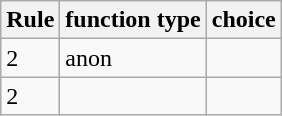<table class="wikitable mw-collapsible mw-collapsed" style="white-space: nowrap;">
<tr>
<th>Rule</th>
<th>function type</th>
<th>choice</th>
</tr>
<tr>
<td>2</td>
<td>anon</td>
<td></td>
</tr>
<tr>
<td>2</td>
<td></td>
<td></td>
</tr>
</table>
